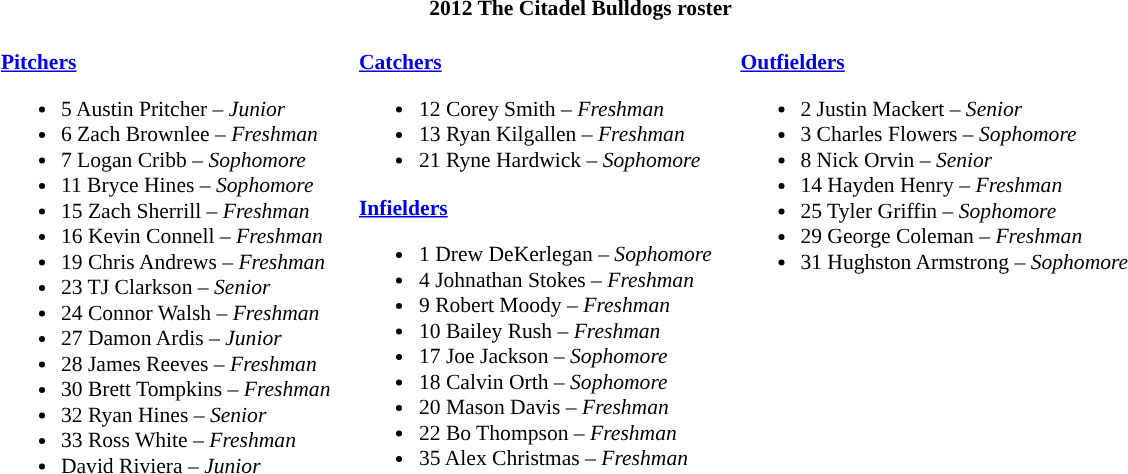<table class="toccolours" style="border-collapse:collapse; font-size:90%;">
<tr>
<th colspan="9">2012 The Citadel Bulldogs roster</th>
</tr>
<tr>
</tr>
<tr>
<td width="03"> </td>
<td valign="top"><br><strong><a href='#'>Pitchers</a></strong><ul><li>5 Austin Pritcher – <em>Junior</em></li><li>6 Zach Brownlee – <em> Freshman</em></li><li>7 Logan Cribb – <em>Sophomore</em></li><li>11 Bryce Hines – <em>Sophomore</em></li><li>15 Zach Sherrill – <em>Freshman</em></li><li>16 Kevin Connell – <em>Freshman</em></li><li>19 Chris Andrews – <em>Freshman</em></li><li>23 TJ Clarkson – <em>Senior</em></li><li>24 Connor Walsh – <em>Freshman</em></li><li>27 Damon Ardis – <em>Junior</em></li><li>28 James Reeves – <em>Freshman</em></li><li>30 Brett Tompkins – <em>Freshman</em></li><li>32 Ryan Hines – <em>Senior</em></li><li>33 Ross White – <em>Freshman</em></li><li>David Riviera – <em>Junior</em></li></ul></td>
<td width="15"> </td>
<td valign="top"><br><strong><a href='#'>Catchers</a></strong><ul><li>12 Corey Smith – <em>Freshman</em></li><li>13 Ryan Kilgallen –  <em> Freshman</em></li><li>21 Ryne Hardwick – <em>Sophomore</em></li></ul><strong><a href='#'>Infielders</a></strong><ul><li>1 Drew DeKerlegan – <em>Sophomore</em></li><li>4 Johnathan Stokes – <em>Freshman</em></li><li>9 Robert Moody – <em>Freshman</em></li><li>10 Bailey Rush – <em>Freshman</em></li><li>17 Joe Jackson – <em>Sophomore</em></li><li>18 Calvin Orth – <em>Sophomore</em></li><li>20 Mason Davis – <em>Freshman</em></li><li>22 Bo Thompson – <em>Freshman</em></li><li>35 Alex Christmas – <em>Freshman</em></li></ul></td>
<td width="15"> </td>
<td valign="top"><br><strong><a href='#'>Outfielders</a></strong><ul><li>2 Justin Mackert – <em>Senior</em></li><li>3 Charles Flowers – <em>Sophomore</em></li><li>8 Nick Orvin – <em>Senior</em></li><li>14 Hayden Henry – <em>Freshman</em></li><li>25 Tyler Griffin – <em>Sophomore</em></li><li>29 George Coleman –  <em> Freshman</em></li><li>31 Hughston Armstrong – <em>Sophomore</em></li></ul></td>
<td width="25"> </td>
</tr>
</table>
